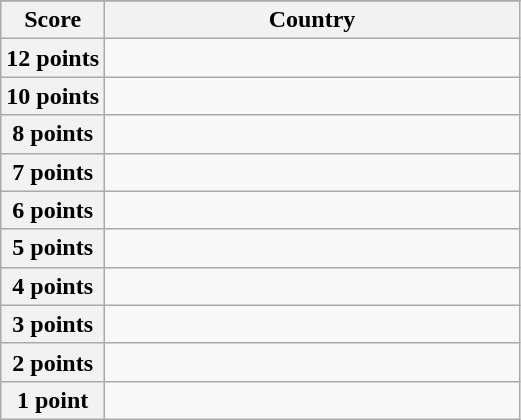<table class="wikitable collapsible">
<tr>
</tr>
<tr>
<th scope="col" width="20%">Score</th>
<th scope="col">Country</th>
</tr>
<tr>
<th scope="row">12 points</th>
<td></td>
</tr>
<tr>
<th scope="row">10 points</th>
<td></td>
</tr>
<tr>
<th scope="row">8 points</th>
<td></td>
</tr>
<tr>
<th scope="row">7 points</th>
<td></td>
</tr>
<tr>
<th scope="row">6 points</th>
<td></td>
</tr>
<tr>
<th scope="row">5 points</th>
<td></td>
</tr>
<tr>
<th scope="row">4 points</th>
<td></td>
</tr>
<tr>
<th scope="row">3 points</th>
<td></td>
</tr>
<tr>
<th scope="row">2 points</th>
<td></td>
</tr>
<tr>
<th scope="row">1 point</th>
<td></td>
</tr>
</table>
